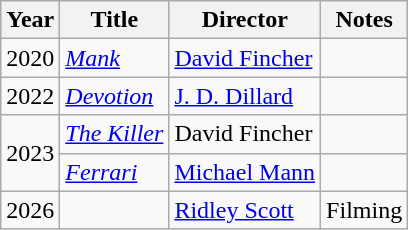<table class="wikitable">
<tr>
<th>Year</th>
<th>Title</th>
<th>Director</th>
<th>Notes</th>
</tr>
<tr>
<td>2020</td>
<td><em><a href='#'>Mank</a></em></td>
<td><a href='#'>David Fincher</a></td>
<td></td>
</tr>
<tr>
<td>2022</td>
<td><em><a href='#'>Devotion</a></em></td>
<td><a href='#'>J. D. Dillard</a></td>
<td></td>
</tr>
<tr>
<td rowspan=2>2023</td>
<td><em><a href='#'>The Killer</a></em></td>
<td>David Fincher</td>
<td></td>
</tr>
<tr>
<td><em><a href='#'>Ferrari</a></em></td>
<td><a href='#'>Michael Mann</a></td>
<td></td>
</tr>
<tr>
<td>2026</td>
<td></td>
<td><a href='#'>Ridley Scott</a></td>
<td>Filming</td>
</tr>
</table>
